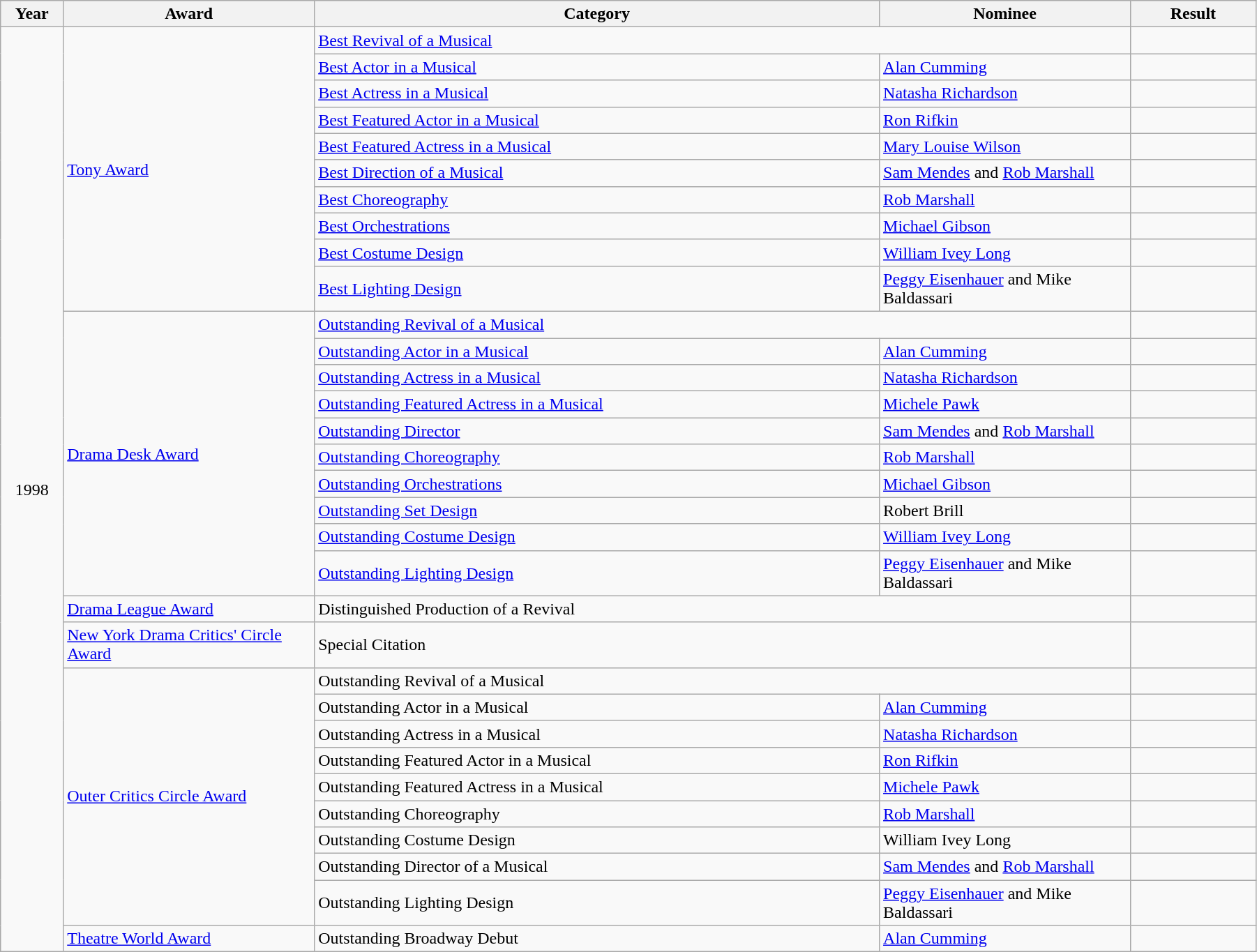<table class="wikitable" style="width:95%;">
<tr>
<th style="width:5%;">Year</th>
<th style="width:20%;">Award</th>
<th style="width:45%;">Category</th>
<th style="width:20%;">Nominee</th>
<th style="width:10%;">Result</th>
</tr>
<tr>
<td rowspan="32" style="text-align:center;">1998</td>
<td rowspan="10"><a href='#'>Tony Award</a></td>
<td colspan="2"><a href='#'>Best Revival of a Musical</a></td>
<td></td>
</tr>
<tr>
<td><a href='#'>Best Actor in a Musical</a></td>
<td><a href='#'>Alan Cumming</a></td>
<td></td>
</tr>
<tr>
<td><a href='#'>Best Actress in a Musical</a></td>
<td><a href='#'>Natasha Richardson</a></td>
<td></td>
</tr>
<tr>
<td><a href='#'>Best Featured Actor in a Musical</a></td>
<td><a href='#'>Ron Rifkin</a></td>
<td></td>
</tr>
<tr>
<td><a href='#'>Best Featured Actress in a Musical</a></td>
<td><a href='#'>Mary Louise Wilson</a></td>
<td></td>
</tr>
<tr>
<td><a href='#'>Best Direction of a Musical</a></td>
<td><a href='#'>Sam Mendes</a> and <a href='#'>Rob Marshall</a></td>
<td></td>
</tr>
<tr>
<td><a href='#'>Best Choreography</a></td>
<td><a href='#'>Rob Marshall</a></td>
<td></td>
</tr>
<tr>
<td><a href='#'>Best Orchestrations</a></td>
<td><a href='#'>Michael Gibson</a></td>
<td></td>
</tr>
<tr>
<td><a href='#'>Best Costume Design</a></td>
<td><a href='#'>William Ivey Long</a></td>
<td></td>
</tr>
<tr>
<td><a href='#'>Best Lighting Design</a></td>
<td><a href='#'>Peggy Eisenhauer</a> and Mike Baldassari</td>
<td></td>
</tr>
<tr>
<td rowspan="10"><a href='#'>Drama Desk Award</a></td>
<td colspan="2"><a href='#'>Outstanding Revival of a Musical</a></td>
<td></td>
</tr>
<tr>
<td><a href='#'>Outstanding Actor in a Musical</a></td>
<td><a href='#'>Alan Cumming</a></td>
<td></td>
</tr>
<tr>
<td><a href='#'>Outstanding Actress in a Musical</a></td>
<td><a href='#'>Natasha Richardson</a></td>
<td></td>
</tr>
<tr>
<td><a href='#'>Outstanding Featured Actress in a Musical</a></td>
<td><a href='#'>Michele Pawk</a></td>
<td></td>
</tr>
<tr>
<td><a href='#'>Outstanding Director</a></td>
<td><a href='#'>Sam Mendes</a> and <a href='#'>Rob Marshall</a></td>
<td></td>
</tr>
<tr>
<td><a href='#'>Outstanding Choreography</a></td>
<td><a href='#'>Rob Marshall</a></td>
<td></td>
</tr>
<tr>
<td><a href='#'>Outstanding Orchestrations</a></td>
<td><a href='#'>Michael Gibson</a></td>
<td></td>
</tr>
<tr>
<td><a href='#'>Outstanding Set Design</a></td>
<td>Robert Brill</td>
<td></td>
</tr>
<tr>
<td><a href='#'>Outstanding Costume Design</a></td>
<td><a href='#'>William Ivey Long</a></td>
<td></td>
</tr>
<tr>
<td><a href='#'>Outstanding Lighting Design</a></td>
<td><a href='#'>Peggy Eisenhauer</a> and Mike Baldassari</td>
<td></td>
</tr>
<tr>
<td><a href='#'>Drama League Award</a></td>
<td colspan="2">Distinguished Production of a Revival</td>
<td></td>
</tr>
<tr>
<td><a href='#'>New York Drama Critics' Circle Award</a></td>
<td colspan="2">Special Citation</td>
<td></td>
</tr>
<tr>
<td rowspan="9"><a href='#'>Outer Critics Circle Award</a></td>
<td colspan="2">Outstanding Revival of a Musical</td>
<td></td>
</tr>
<tr>
<td>Outstanding Actor in a Musical</td>
<td><a href='#'>Alan Cumming</a></td>
<td></td>
</tr>
<tr>
<td>Outstanding Actress in a Musical</td>
<td><a href='#'>Natasha Richardson</a></td>
<td></td>
</tr>
<tr>
<td>Outstanding Featured Actor in a Musical</td>
<td><a href='#'>Ron Rifkin</a></td>
<td></td>
</tr>
<tr>
<td>Outstanding Featured Actress in a Musical</td>
<td><a href='#'>Michele Pawk</a></td>
<td></td>
</tr>
<tr>
<td>Outstanding Choreography</td>
<td><a href='#'>Rob Marshall</a></td>
<td></td>
</tr>
<tr>
<td>Outstanding Costume Design</td>
<td>William Ivey Long</td>
<td></td>
</tr>
<tr>
<td>Outstanding Director of a Musical</td>
<td><a href='#'>Sam Mendes</a> and <a href='#'>Rob Marshall</a></td>
<td></td>
</tr>
<tr>
<td>Outstanding Lighting Design</td>
<td><a href='#'>Peggy Eisenhauer</a> and Mike Baldassari</td>
<td></td>
</tr>
<tr>
<td><a href='#'>Theatre World Award</a></td>
<td>Outstanding Broadway Debut</td>
<td><a href='#'>Alan Cumming</a></td>
<td></td>
</tr>
</table>
